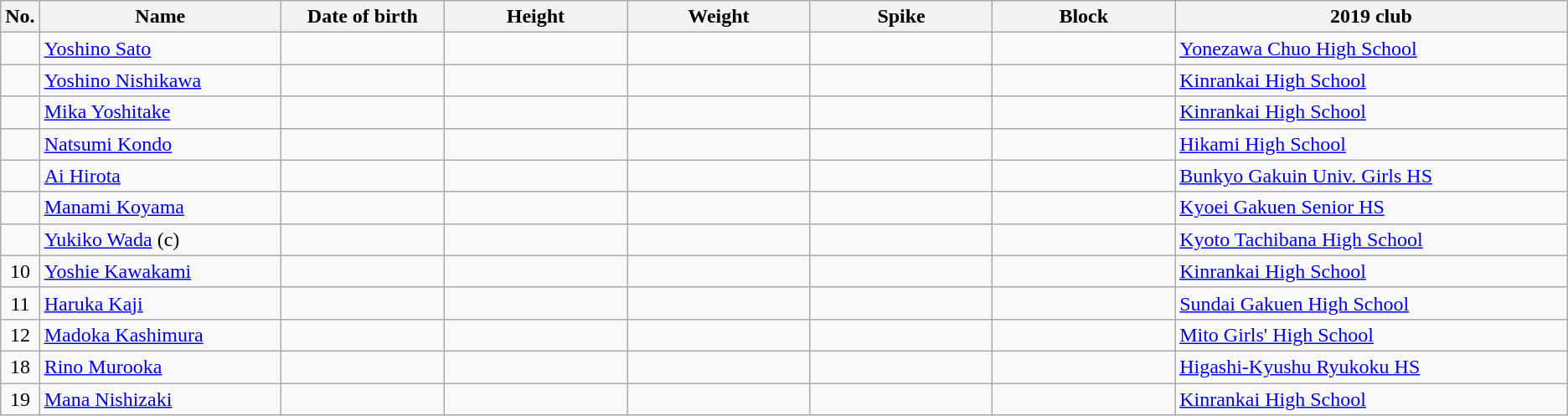<table class="wikitable sortable" style="font-size:100%; text-align:center;">
<tr>
<th>No.</th>
<th style="width:12em">Name</th>
<th style="width:8em">Date of birth</th>
<th style="width:9em">Height</th>
<th style="width:9em">Weight</th>
<th style="width:9em">Spike</th>
<th style="width:9em">Block</th>
<th style="width:20em">2019 club</th>
</tr>
<tr>
<td></td>
<td align=left><a href='#'>Yoshino Sato</a></td>
<td align=right></td>
<td></td>
<td></td>
<td></td>
<td></td>
<td align=left> <a href='#'>Yonezawa Chuo High School</a></td>
</tr>
<tr>
<td></td>
<td align=left><a href='#'>Yoshino Nishikawa</a></td>
<td align=right></td>
<td></td>
<td></td>
<td></td>
<td></td>
<td align=left> <a href='#'>Kinrankai High School</a></td>
</tr>
<tr>
<td></td>
<td align=left><a href='#'>Mika Yoshitake</a></td>
<td align=right></td>
<td></td>
<td></td>
<td></td>
<td></td>
<td align=left> <a href='#'>Kinrankai High School</a></td>
</tr>
<tr>
<td></td>
<td align=left><a href='#'>Natsumi Kondo</a></td>
<td align=right></td>
<td></td>
<td></td>
<td></td>
<td></td>
<td align=left> <a href='#'>Hikami High School</a></td>
</tr>
<tr>
<td></td>
<td align=left><a href='#'>Ai Hirota</a></td>
<td align=right></td>
<td></td>
<td></td>
<td></td>
<td></td>
<td align=left> <a href='#'>Bunkyo Gakuin Univ. Girls HS</a></td>
</tr>
<tr>
<td></td>
<td align=left><a href='#'>Manami Koyama</a></td>
<td align=right></td>
<td></td>
<td></td>
<td></td>
<td></td>
<td align=left> <a href='#'>Kyoei Gakuen Senior HS</a></td>
</tr>
<tr>
<td></td>
<td align=left><a href='#'>Yukiko Wada</a> (c)</td>
<td align=right></td>
<td></td>
<td></td>
<td></td>
<td></td>
<td align=left> <a href='#'>Kyoto Tachibana High School</a></td>
</tr>
<tr>
<td>10</td>
<td align=left><a href='#'>Yoshie Kawakami</a></td>
<td align=right></td>
<td></td>
<td></td>
<td></td>
<td></td>
<td align=left> <a href='#'>Kinrankai High School</a></td>
</tr>
<tr>
<td>11</td>
<td align=left><a href='#'>Haruka Kaji</a></td>
<td align=right></td>
<td></td>
<td></td>
<td></td>
<td></td>
<td align=left> <a href='#'>Sundai Gakuen High School</a></td>
</tr>
<tr>
<td>12</td>
<td align=left><a href='#'>Madoka Kashimura</a></td>
<td align=right></td>
<td></td>
<td></td>
<td></td>
<td></td>
<td align=left> <a href='#'>Mito Girls' High School</a></td>
</tr>
<tr>
<td>18</td>
<td align=left><a href='#'>Rino Murooka</a></td>
<td align=right></td>
<td></td>
<td></td>
<td></td>
<td></td>
<td align=left> <a href='#'>Higashi-Kyushu Ryukoku HS</a></td>
</tr>
<tr>
<td>19</td>
<td align=left><a href='#'>Mana Nishizaki</a></td>
<td align=right></td>
<td></td>
<td></td>
<td></td>
<td></td>
<td align=left> <a href='#'>Kinrankai High School</a></td>
</tr>
</table>
